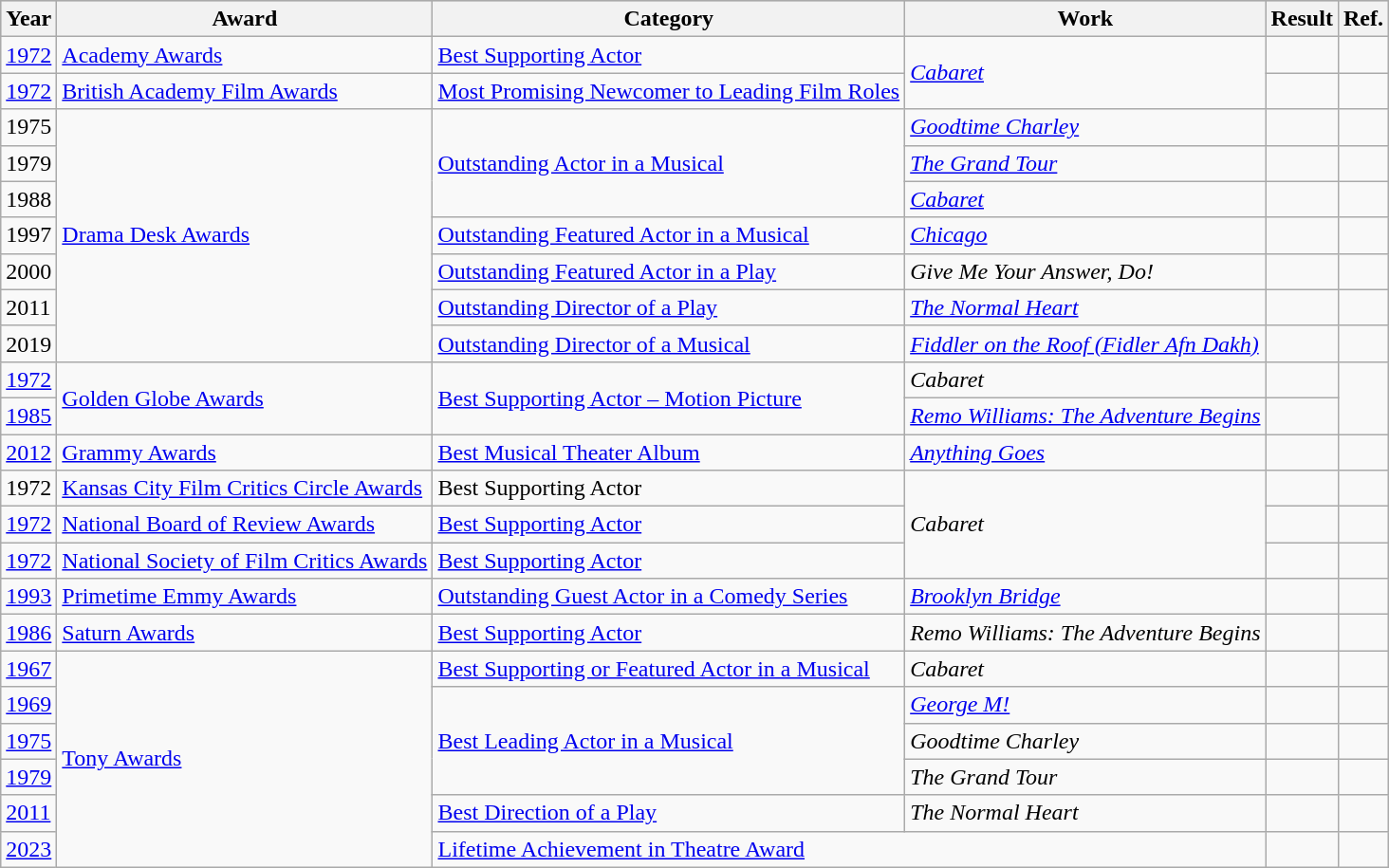<table class="wikitable plainrowheaders">
<tr style="background:#ccc; text-align:center;">
<th scope="col">Year</th>
<th scope="col">Award</th>
<th scope="col">Category</th>
<th scope="col">Work</th>
<th scope="col">Result</th>
<th scope="col">Ref.</th>
</tr>
<tr>
<td><a href='#'>1972</a></td>
<td><a href='#'>Academy Awards</a></td>
<td><a href='#'>Best Supporting Actor</a></td>
<td rowspan="2"><em><a href='#'>Cabaret</a></em></td>
<td></td>
<td align="center"></td>
</tr>
<tr>
<td><a href='#'>1972</a></td>
<td><a href='#'>British Academy Film Awards</a></td>
<td><a href='#'>Most Promising Newcomer to Leading Film Roles</a></td>
<td></td>
<td align="center"></td>
</tr>
<tr>
<td>1975</td>
<td rowspan="7"><a href='#'>Drama Desk Awards</a></td>
<td rowspan="3"><a href='#'>Outstanding Actor in a Musical</a></td>
<td><em><a href='#'>Goodtime Charley</a></em></td>
<td></td>
<td align="center"></td>
</tr>
<tr>
<td>1979</td>
<td><em><a href='#'>The Grand Tour</a></em></td>
<td></td>
<td align="center"></td>
</tr>
<tr>
<td>1988</td>
<td><em><a href='#'>Cabaret</a></em></td>
<td></td>
<td align="center"></td>
</tr>
<tr>
<td>1997</td>
<td><a href='#'>Outstanding Featured Actor in a Musical</a></td>
<td><em><a href='#'>Chicago</a></em></td>
<td></td>
<td align="center"></td>
</tr>
<tr>
<td>2000</td>
<td><a href='#'>Outstanding Featured Actor in a Play</a></td>
<td><em>Give Me Your Answer, Do!</em></td>
<td></td>
<td align="center"></td>
</tr>
<tr>
<td>2011</td>
<td><a href='#'>Outstanding Director of a Play</a></td>
<td><em><a href='#'>The Normal Heart</a></em></td>
<td></td>
<td align="center"></td>
</tr>
<tr>
<td>2019</td>
<td><a href='#'>Outstanding Director of a Musical</a></td>
<td><em><a href='#'>Fiddler on the Roof (Fidler Afn Dakh)</a></em></td>
<td></td>
<td align="center"></td>
</tr>
<tr>
<td><a href='#'>1972</a></td>
<td rowspan="2"><a href='#'>Golden Globe Awards</a></td>
<td rowspan="2"><a href='#'>Best Supporting Actor – Motion Picture</a></td>
<td><em>Cabaret</em></td>
<td></td>
<td align="center" rowspan="2"></td>
</tr>
<tr>
<td><a href='#'>1985</a></td>
<td><em><a href='#'>Remo Williams: The Adventure Begins</a></em></td>
<td></td>
</tr>
<tr>
<td><a href='#'>2012</a></td>
<td><a href='#'>Grammy Awards</a></td>
<td><a href='#'>Best Musical Theater Album</a></td>
<td><em><a href='#'>Anything Goes</a></em></td>
<td></td>
<td align="center"></td>
</tr>
<tr>
<td>1972</td>
<td><a href='#'>Kansas City Film Critics Circle Awards</a></td>
<td>Best Supporting Actor</td>
<td rowspan="3"><em>Cabaret</em></td>
<td></td>
<td></td>
</tr>
<tr>
<td><a href='#'>1972</a></td>
<td><a href='#'>National Board of Review Awards</a></td>
<td><a href='#'>Best Supporting Actor</a></td>
<td></td>
<td align="center"></td>
</tr>
<tr>
<td><a href='#'>1972</a></td>
<td><a href='#'>National Society of Film Critics Awards</a></td>
<td><a href='#'>Best Supporting Actor</a></td>
<td></td>
<td align="center"></td>
</tr>
<tr>
<td><a href='#'>1993</a></td>
<td><a href='#'>Primetime Emmy Awards</a></td>
<td><a href='#'>Outstanding Guest Actor in a Comedy Series</a></td>
<td><em><a href='#'>Brooklyn Bridge</a></em></td>
<td></td>
<td align="center"></td>
</tr>
<tr>
<td><a href='#'>1986</a></td>
<td><a href='#'>Saturn Awards</a></td>
<td><a href='#'>Best Supporting Actor</a></td>
<td><em>Remo Williams: The Adventure Begins</em></td>
<td></td>
<td></td>
</tr>
<tr>
<td><a href='#'>1967</a></td>
<td rowspan="6"><a href='#'>Tony Awards</a></td>
<td><a href='#'>Best Supporting or Featured Actor in a Musical</a></td>
<td><em>Cabaret</em></td>
<td></td>
<td align="center"></td>
</tr>
<tr>
<td><a href='#'>1969</a></td>
<td rowspan="3"><a href='#'>Best Leading Actor in a Musical</a></td>
<td><em><a href='#'>George M!</a></em></td>
<td></td>
<td align="center"></td>
</tr>
<tr>
<td><a href='#'>1975</a></td>
<td><em>Goodtime Charley</em></td>
<td></td>
<td align="center"></td>
</tr>
<tr>
<td><a href='#'>1979</a></td>
<td><em>The Grand Tour</em></td>
<td></td>
<td align="center"></td>
</tr>
<tr>
<td><a href='#'>2011</a></td>
<td><a href='#'>Best Direction of a Play</a></td>
<td><em>The Normal Heart</em></td>
<td></td>
<td align="center"></td>
</tr>
<tr>
<td><a href='#'>2023</a></td>
<td colspan="2"><a href='#'>Lifetime Achievement in Theatre Award</a></td>
<td></td>
<td align="center"></td>
</tr>
</table>
